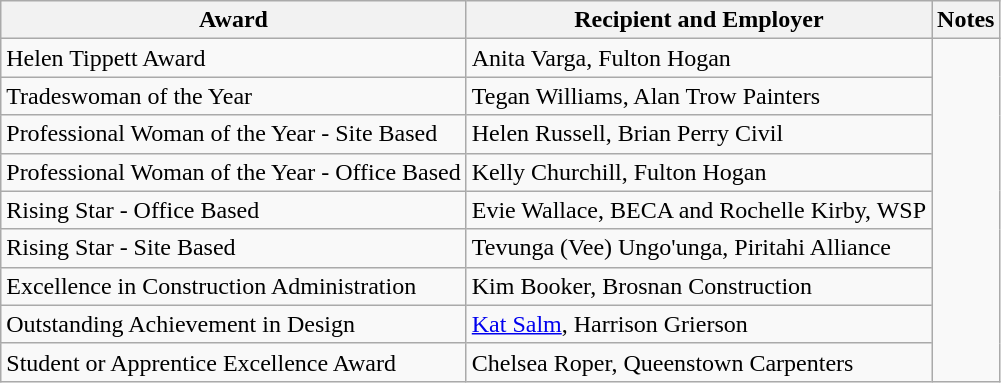<table class="wikitable">
<tr>
<th>Award</th>
<th>Recipient and Employer</th>
<th>Notes</th>
</tr>
<tr>
<td>Helen Tippett Award</td>
<td>Anita Varga, Fulton Hogan</td>
<td rowspan="9"></td>
</tr>
<tr>
<td>Tradeswoman of the Year</td>
<td>Tegan Williams, Alan Trow Painters</td>
</tr>
<tr>
<td>Professional Woman of the Year - Site Based</td>
<td>Helen Russell, Brian Perry Civil</td>
</tr>
<tr>
<td>Professional Woman of the Year - Office Based</td>
<td>Kelly Churchill, Fulton Hogan</td>
</tr>
<tr>
<td>Rising Star - Office Based</td>
<td>Evie Wallace, BECA and Rochelle Kirby, WSP</td>
</tr>
<tr>
<td>Rising Star - Site Based</td>
<td>Tevunga (Vee) Ungo'unga, Piritahi Alliance</td>
</tr>
<tr>
<td>Excellence in Construction Administration</td>
<td>Kim Booker, Brosnan Construction</td>
</tr>
<tr>
<td>Outstanding Achievement in Design</td>
<td><a href='#'>Kat Salm</a>, Harrison Grierson</td>
</tr>
<tr>
<td>Student or Apprentice Excellence Award</td>
<td>Chelsea Roper, Queenstown Carpenters</td>
</tr>
</table>
